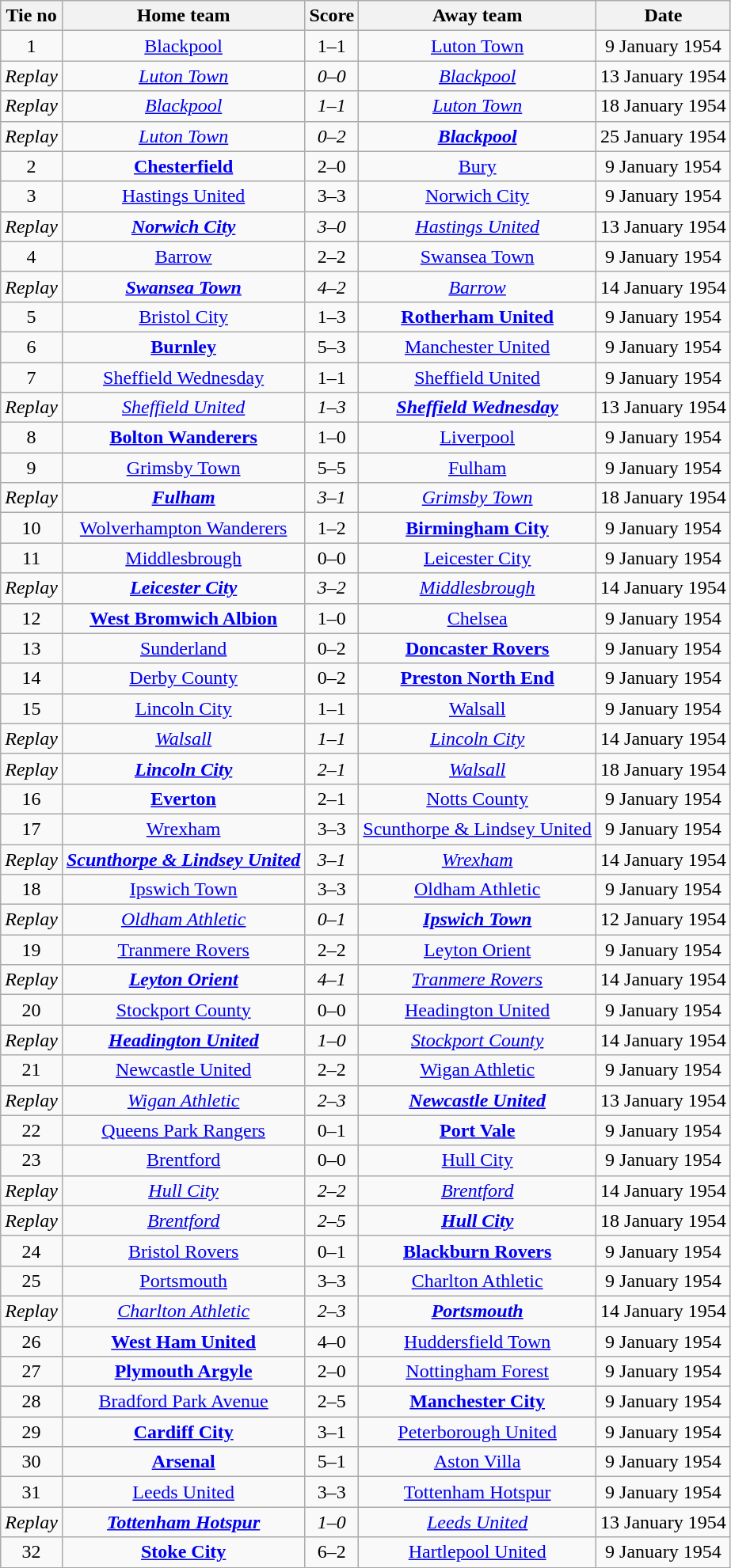<table class="wikitable" style="text-align: center">
<tr>
<th>Tie no</th>
<th>Home team</th>
<th>Score</th>
<th>Away team</th>
<th>Date</th>
</tr>
<tr>
<td>1</td>
<td><a href='#'>Blackpool</a></td>
<td>1–1</td>
<td><a href='#'>Luton Town</a></td>
<td>9 January 1954</td>
</tr>
<tr>
<td><em>Replay</em></td>
<td><em><a href='#'>Luton Town</a></em></td>
<td><em>0–0</em></td>
<td><em><a href='#'>Blackpool</a></em></td>
<td>13 January 1954</td>
</tr>
<tr>
<td><em>Replay</em></td>
<td><em><a href='#'>Blackpool</a></em></td>
<td><em>1–1</em></td>
<td><em><a href='#'>Luton Town</a></em></td>
<td>18 January 1954</td>
</tr>
<tr>
<td><em>Replay</em></td>
<td><em><a href='#'>Luton Town</a></em></td>
<td><em>0–2</em></td>
<td><strong><em><a href='#'>Blackpool</a></em></strong></td>
<td>25 January 1954</td>
</tr>
<tr>
<td>2</td>
<td><strong><a href='#'>Chesterfield</a></strong></td>
<td>2–0</td>
<td><a href='#'>Bury</a></td>
<td>9 January 1954</td>
</tr>
<tr>
<td>3</td>
<td><a href='#'>Hastings United</a></td>
<td>3–3</td>
<td><a href='#'>Norwich City</a></td>
<td>9 January 1954</td>
</tr>
<tr>
<td><em>Replay</em></td>
<td><strong><em><a href='#'>Norwich City</a></em></strong></td>
<td><em>3–0</em></td>
<td><em><a href='#'>Hastings United</a></em></td>
<td>13 January 1954</td>
</tr>
<tr>
<td>4</td>
<td><a href='#'>Barrow</a></td>
<td>2–2</td>
<td><a href='#'>Swansea Town</a></td>
<td>9 January 1954</td>
</tr>
<tr>
<td><em>Replay</em></td>
<td><strong><em><a href='#'>Swansea Town</a></em></strong></td>
<td><em>4–2</em></td>
<td><em><a href='#'>Barrow</a></em></td>
<td>14 January 1954</td>
</tr>
<tr>
<td>5</td>
<td><a href='#'>Bristol City</a></td>
<td>1–3</td>
<td><strong><a href='#'>Rotherham United</a></strong></td>
<td>9 January 1954</td>
</tr>
<tr>
<td>6</td>
<td><strong><a href='#'>Burnley</a></strong></td>
<td>5–3</td>
<td><a href='#'>Manchester United</a></td>
<td>9 January 1954</td>
</tr>
<tr>
<td>7</td>
<td><a href='#'>Sheffield Wednesday</a></td>
<td>1–1</td>
<td><a href='#'>Sheffield United</a></td>
<td>9 January 1954</td>
</tr>
<tr>
<td><em>Replay</em></td>
<td><em><a href='#'>Sheffield United</a></em></td>
<td><em>1–3</em></td>
<td><strong><em><a href='#'>Sheffield Wednesday</a></em></strong></td>
<td>13 January 1954</td>
</tr>
<tr>
<td>8</td>
<td><strong><a href='#'>Bolton Wanderers</a></strong></td>
<td>1–0</td>
<td><a href='#'>Liverpool</a></td>
<td>9 January 1954</td>
</tr>
<tr>
<td>9</td>
<td><a href='#'>Grimsby Town</a></td>
<td>5–5</td>
<td><a href='#'>Fulham</a></td>
<td>9 January 1954</td>
</tr>
<tr>
<td><em>Replay</em></td>
<td><strong><em><a href='#'>Fulham</a></em></strong></td>
<td><em>3–1</em></td>
<td><em><a href='#'>Grimsby Town</a></em></td>
<td>18 January 1954</td>
</tr>
<tr>
<td>10</td>
<td><a href='#'>Wolverhampton Wanderers</a></td>
<td>1–2</td>
<td><strong><a href='#'>Birmingham City</a></strong></td>
<td>9 January 1954</td>
</tr>
<tr>
<td>11</td>
<td><a href='#'>Middlesbrough</a></td>
<td>0–0</td>
<td><a href='#'>Leicester City</a></td>
<td>9 January 1954</td>
</tr>
<tr>
<td><em>Replay</em></td>
<td><strong><em><a href='#'>Leicester City</a></em></strong></td>
<td><em>3–2</em></td>
<td><em><a href='#'>Middlesbrough</a></em></td>
<td>14 January 1954</td>
</tr>
<tr>
<td>12</td>
<td><strong><a href='#'>West Bromwich Albion</a></strong></td>
<td>1–0</td>
<td><a href='#'>Chelsea</a></td>
<td>9 January 1954</td>
</tr>
<tr>
<td>13</td>
<td><a href='#'>Sunderland</a></td>
<td>0–2</td>
<td><strong><a href='#'>Doncaster Rovers</a></strong></td>
<td>9 January 1954</td>
</tr>
<tr>
<td>14</td>
<td><a href='#'>Derby County</a></td>
<td>0–2</td>
<td><strong><a href='#'>Preston North End</a></strong></td>
<td>9 January 1954</td>
</tr>
<tr>
<td>15</td>
<td><a href='#'>Lincoln City</a></td>
<td>1–1</td>
<td><a href='#'>Walsall</a></td>
<td>9 January 1954</td>
</tr>
<tr>
<td><em>Replay</em></td>
<td><em><a href='#'>Walsall</a></em></td>
<td><em>1–1</em></td>
<td><em><a href='#'>Lincoln City</a></em></td>
<td>14 January 1954</td>
</tr>
<tr>
<td><em>Replay</em></td>
<td><strong><em><a href='#'>Lincoln City</a></em></strong></td>
<td><em>2–1</em></td>
<td><em><a href='#'>Walsall</a></em></td>
<td>18 January 1954</td>
</tr>
<tr>
<td>16</td>
<td><strong><a href='#'>Everton</a></strong></td>
<td>2–1</td>
<td><a href='#'>Notts County</a></td>
<td>9 January 1954</td>
</tr>
<tr>
<td>17</td>
<td><a href='#'>Wrexham</a></td>
<td>3–3</td>
<td><a href='#'>Scunthorpe & Lindsey United</a></td>
<td>9 January 1954</td>
</tr>
<tr>
<td><em>Replay</em></td>
<td><strong><em><a href='#'>Scunthorpe & Lindsey United</a></em></strong></td>
<td><em>3–1</em></td>
<td><em><a href='#'>Wrexham</a></em></td>
<td>14 January 1954</td>
</tr>
<tr>
<td>18</td>
<td><a href='#'>Ipswich Town</a></td>
<td>3–3</td>
<td><a href='#'>Oldham Athletic</a></td>
<td>9 January 1954</td>
</tr>
<tr>
<td><em>Replay</em></td>
<td><em><a href='#'>Oldham Athletic</a></em></td>
<td><em>0–1</em></td>
<td><strong><em><a href='#'>Ipswich Town</a></em></strong></td>
<td>12 January 1954</td>
</tr>
<tr>
<td>19</td>
<td><a href='#'>Tranmere Rovers</a></td>
<td>2–2</td>
<td><a href='#'>Leyton Orient</a></td>
<td>9 January 1954</td>
</tr>
<tr>
<td><em>Replay</em></td>
<td><strong><em><a href='#'>Leyton Orient</a></em></strong></td>
<td><em>4–1</em></td>
<td><em><a href='#'>Tranmere Rovers</a></em></td>
<td>14 January 1954</td>
</tr>
<tr>
<td>20</td>
<td><a href='#'>Stockport County</a></td>
<td>0–0</td>
<td><a href='#'>Headington United</a></td>
<td>9 January 1954</td>
</tr>
<tr>
<td><em>Replay</em></td>
<td><strong><em><a href='#'>Headington United</a></em></strong></td>
<td><em>1–0</em></td>
<td><em><a href='#'>Stockport County</a></em></td>
<td>14 January 1954</td>
</tr>
<tr>
<td>21</td>
<td><a href='#'>Newcastle United</a></td>
<td>2–2</td>
<td><a href='#'>Wigan Athletic</a></td>
<td>9 January 1954</td>
</tr>
<tr>
<td><em>Replay</em></td>
<td><em><a href='#'>Wigan Athletic</a></em></td>
<td><em>2–3</em></td>
<td><strong><em><a href='#'>Newcastle United</a></em></strong></td>
<td>13 January 1954</td>
</tr>
<tr>
<td>22</td>
<td><a href='#'>Queens Park Rangers</a></td>
<td>0–1</td>
<td><strong><a href='#'>Port Vale</a></strong></td>
<td>9 January 1954</td>
</tr>
<tr>
<td>23</td>
<td><a href='#'>Brentford</a></td>
<td>0–0</td>
<td><a href='#'>Hull City</a></td>
<td>9 January 1954</td>
</tr>
<tr>
<td><em>Replay</em></td>
<td><em><a href='#'>Hull City</a></em></td>
<td><em>2–2</em></td>
<td><em><a href='#'>Brentford</a></em></td>
<td>14 January 1954</td>
</tr>
<tr>
<td><em>Replay</em></td>
<td><em><a href='#'>Brentford</a></em></td>
<td><em>2–5</em></td>
<td><strong><em><a href='#'>Hull City</a></em></strong></td>
<td>18 January 1954</td>
</tr>
<tr>
<td>24</td>
<td><a href='#'>Bristol Rovers</a></td>
<td>0–1</td>
<td><strong><a href='#'>Blackburn Rovers</a></strong></td>
<td>9 January 1954</td>
</tr>
<tr>
<td>25</td>
<td><a href='#'>Portsmouth</a></td>
<td>3–3</td>
<td><a href='#'>Charlton Athletic</a></td>
<td>9 January 1954</td>
</tr>
<tr>
<td><em>Replay</em></td>
<td><em><a href='#'>Charlton Athletic</a></em></td>
<td><em>2–3</em></td>
<td><strong><em><a href='#'>Portsmouth</a></em></strong></td>
<td>14 January 1954</td>
</tr>
<tr>
<td>26</td>
<td><strong><a href='#'>West Ham United</a></strong></td>
<td>4–0</td>
<td><a href='#'>Huddersfield Town</a></td>
<td>9 January 1954</td>
</tr>
<tr>
<td>27</td>
<td><strong><a href='#'>Plymouth Argyle</a></strong></td>
<td>2–0</td>
<td><a href='#'>Nottingham Forest</a></td>
<td>9 January 1954</td>
</tr>
<tr>
<td>28</td>
<td><a href='#'>Bradford Park Avenue</a></td>
<td>2–5</td>
<td><strong><a href='#'>Manchester City</a></strong></td>
<td>9 January 1954</td>
</tr>
<tr>
<td>29</td>
<td><strong><a href='#'>Cardiff City</a></strong></td>
<td>3–1</td>
<td><a href='#'>Peterborough United</a></td>
<td>9 January 1954</td>
</tr>
<tr>
<td>30</td>
<td><strong><a href='#'>Arsenal</a></strong></td>
<td>5–1</td>
<td><a href='#'>Aston Villa</a></td>
<td>9 January 1954</td>
</tr>
<tr>
<td>31</td>
<td><a href='#'>Leeds United</a></td>
<td>3–3</td>
<td><a href='#'>Tottenham Hotspur</a></td>
<td>9 January 1954</td>
</tr>
<tr>
<td><em>Replay</em></td>
<td><strong><em><a href='#'>Tottenham Hotspur</a></em></strong></td>
<td><em>1–0</em></td>
<td><em><a href='#'>Leeds United</a></em></td>
<td>13 January 1954</td>
</tr>
<tr>
<td>32</td>
<td><strong><a href='#'>Stoke City</a></strong></td>
<td>6–2</td>
<td><a href='#'>Hartlepool United</a></td>
<td>9 January 1954</td>
</tr>
</table>
